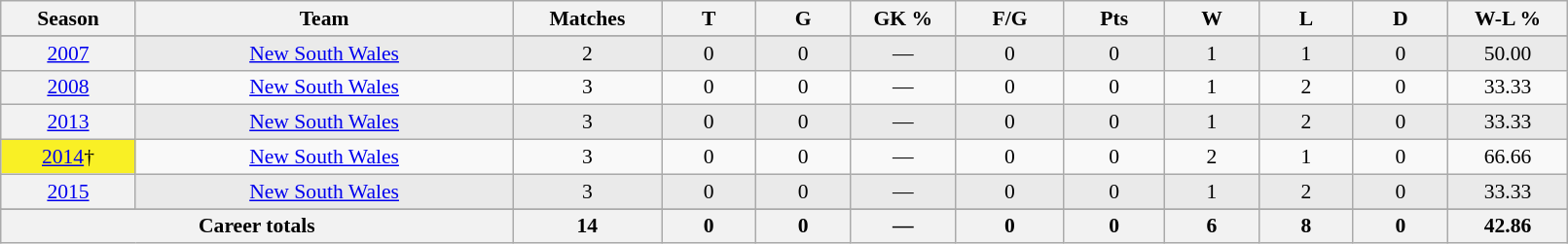<table class="wikitable sortable"  style="font-size:90%; text-align:center; width:85%;">
<tr>
<th width=2%>Season</th>
<th width=8%>Team</th>
<th width=2%>Matches</th>
<th width=2%>T</th>
<th width=2%>G</th>
<th width=2%>GK %</th>
<th width=2%>F/G</th>
<th width=2%>Pts</th>
<th width=2%>W</th>
<th width=2%>L</th>
<th width=2%>D</th>
<th width=2%>W-L %</th>
</tr>
<tr>
</tr>
<tr style="background-color: #EAEAEA">
<th scope="row" style="text-align:center; font-weight:normal"><a href='#'>2007</a></th>
<td style="text-align:center;"><a href='#'>New South Wales</a></td>
<td>2</td>
<td>0</td>
<td>0</td>
<td>—</td>
<td>0</td>
<td>0</td>
<td>1</td>
<td>1</td>
<td>0</td>
<td>50.00</td>
</tr>
<tr>
<th scope="row" style="text-align:center; font-weight:normal"><a href='#'>2008</a></th>
<td style="text-align:center;"><a href='#'>New South Wales</a></td>
<td>3</td>
<td>0</td>
<td>0</td>
<td>—</td>
<td>0</td>
<td>0</td>
<td>1</td>
<td>2</td>
<td>0</td>
<td>33.33</td>
</tr>
<tr style="background-color: #EAEAEA">
<th scope="row" style="text-align:center; font-weight:normal"><a href='#'>2013</a></th>
<td style="text-align:center;"><a href='#'>New South Wales</a></td>
<td>3</td>
<td>0</td>
<td>0</td>
<td>—</td>
<td>0</td>
<td>0</td>
<td>1</td>
<td>2</td>
<td>0</td>
<td>33.33</td>
</tr>
<tr>
<th scope="row" style="text-align:center;background:#f9f025; font-weight:normal"><a href='#'>2014</a>†</th>
<td style="text-align:center;"><a href='#'>New South Wales</a></td>
<td>3</td>
<td>0</td>
<td>0</td>
<td>—</td>
<td>0</td>
<td>0</td>
<td>2</td>
<td>1</td>
<td>0</td>
<td>66.66</td>
</tr>
<tr style="background-color: #EAEAEA">
<th scope="row" style="text-align:center; font-weight:normal"><a href='#'>2015</a></th>
<td style="text-align:center;"><a href='#'>New South Wales</a></td>
<td>3</td>
<td>0</td>
<td>0</td>
<td>—</td>
<td>0</td>
<td>0</td>
<td>1</td>
<td>2</td>
<td>0</td>
<td>33.33</td>
</tr>
<tr style="background-color: #EAEAEA">
</tr>
<tr class="sortbottom">
<th colspan=2>Career totals</th>
<th>14</th>
<th>0</th>
<th>0</th>
<th>—</th>
<th>0</th>
<th>0</th>
<th>6</th>
<th>8</th>
<th>0</th>
<th>42.86</th>
</tr>
</table>
